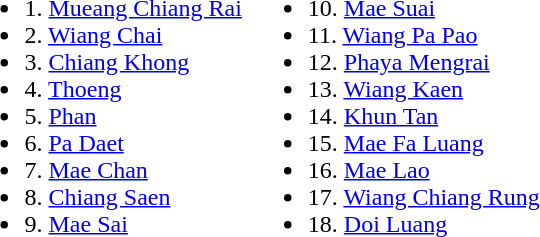<table>
<tr -- valign=top>
<td><br><ul><li>1.  <a href='#'>Mueang Chiang Rai</a></li><li>2.  <a href='#'>Wiang Chai</a></li><li>3.  <a href='#'>Chiang Khong</a></li><li>4.  <a href='#'>Thoeng</a></li><li>5.  <a href='#'>Phan</a></li><li>6.  <a href='#'>Pa Daet</a></li><li>7.  <a href='#'>Mae Chan</a></li><li>8.  <a href='#'>Chiang Saen</a></li><li>9.  <a href='#'>Mae Sai</a></li></ul></td>
<td><br><ul><li>10.  <a href='#'>Mae Suai</a></li><li>11.  <a href='#'>Wiang Pa Pao</a></li><li>12.  <a href='#'>Phaya Mengrai</a></li><li>13.  <a href='#'>Wiang Kaen</a></li><li>14.  <a href='#'>Khun Tan</a></li><li>15.  <a href='#'>Mae Fa Luang</a></li><li>16.  <a href='#'>Mae Lao</a></li><li>17.  <a href='#'>Wiang Chiang Rung</a></li><li>18.  <a href='#'>Doi Luang</a></li></ul></td>
</tr>
</table>
